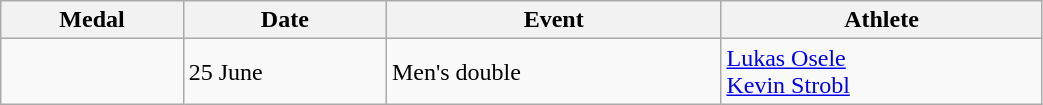<table class="wikitable sortable" width=55% style="font-size:100%; text-align:left;">
<tr>
<th>Medal</th>
<th>Date</th>
<th>Event</th>
<th>Athlete</th>
</tr>
<tr>
<td></td>
<td>25 June</td>
<td>Men's double</td>
<td><a href='#'>Lukas Osele</a><br><a href='#'>Kevin Strobl</a></td>
</tr>
</table>
